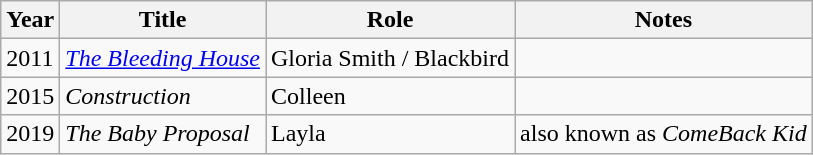<table class="wikitable sortable">
<tr>
<th>Year</th>
<th>Title</th>
<th>Role</th>
<th class="unsortable">Notes</th>
</tr>
<tr>
<td>2011</td>
<td><em><a href='#'>The Bleeding House</a></em></td>
<td>Gloria Smith / Blackbird</td>
<td></td>
</tr>
<tr>
<td>2015</td>
<td><em>Construction</em></td>
<td>Colleen</td>
<td></td>
</tr>
<tr>
<td>2019</td>
<td><em>The Baby Proposal</em></td>
<td>Layla</td>
<td>also known as <em>ComeBack Kid</em></td>
</tr>
</table>
